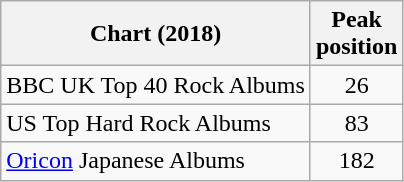<table class="wikitable">
<tr>
<th>Chart (2018)</th>
<th>Peak<br>position</th>
</tr>
<tr>
<td>BBC UK Top 40 Rock Albums</td>
<td style="text-align:center;">26</td>
</tr>
<tr>
<td>US Top Hard Rock Albums</td>
<td style="text-align:center;">83</td>
</tr>
<tr>
<td><a href='#'>Oricon</a> Japanese Albums</td>
<td style="text-align:center;">182</td>
</tr>
</table>
